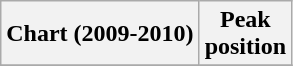<table class="wikitable">
<tr>
<th>Chart (2009-2010)</th>
<th>Peak<br>position</th>
</tr>
<tr>
</tr>
</table>
